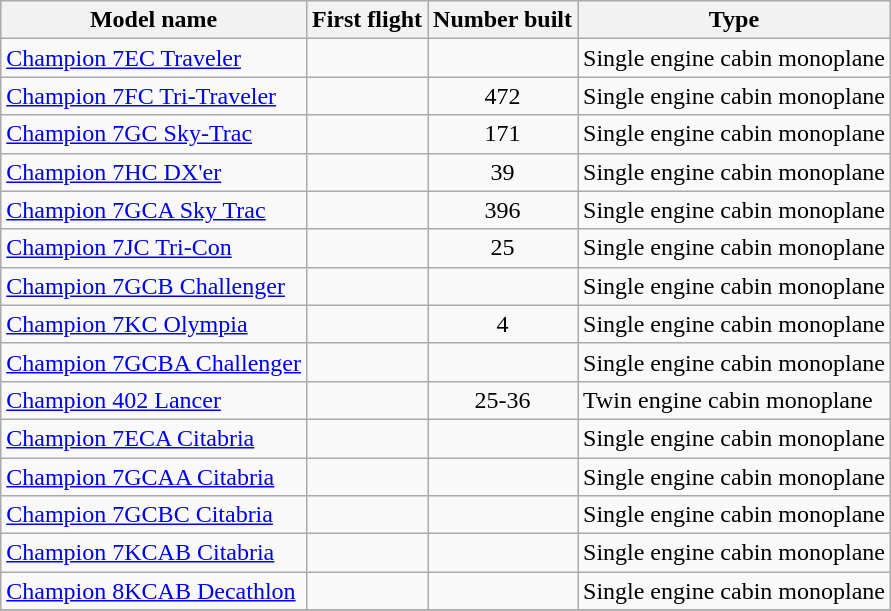<table class="wikitable sortable">
<tr>
<th>Model name</th>
<th>First flight</th>
<th>Number built</th>
<th>Type</th>
</tr>
<tr>
<td align=left><a href='#'>Champion 7EC Traveler</a></td>
<td align=center></td>
<td align=center></td>
<td align=left>Single engine cabin monoplane</td>
</tr>
<tr>
<td align=left><a href='#'>Champion 7FC Tri-Traveler</a></td>
<td align=center></td>
<td align=center>472</td>
<td align=left>Single engine cabin monoplane</td>
</tr>
<tr>
<td align=left><a href='#'>Champion 7GC Sky-Trac</a></td>
<td align=center></td>
<td align=center>171</td>
<td align=left>Single engine cabin monoplane</td>
</tr>
<tr>
<td align=left><a href='#'>Champion 7HC DX'er</a></td>
<td align=center></td>
<td align=center>39</td>
<td align=left>Single engine cabin monoplane</td>
</tr>
<tr>
<td align=left><a href='#'>Champion 7GCA Sky Trac</a></td>
<td align=center></td>
<td align=center>396</td>
<td align=left>Single engine cabin monoplane</td>
</tr>
<tr>
<td align=left><a href='#'>Champion 7JC Tri-Con</a></td>
<td align=center></td>
<td align=center>25</td>
<td align=left>Single engine cabin monoplane</td>
</tr>
<tr>
<td align=left><a href='#'>Champion 7GCB Challenger</a></td>
<td align=center></td>
<td align=center></td>
<td align=left>Single engine cabin monoplane</td>
</tr>
<tr>
<td align=left><a href='#'>Champion 7KC Olympia</a></td>
<td align=center></td>
<td align=center>4</td>
<td align=left>Single engine cabin monoplane</td>
</tr>
<tr>
<td align=left><a href='#'>Champion 7GCBA Challenger</a></td>
<td align=center></td>
<td align=center></td>
<td align=left>Single engine cabin monoplane</td>
</tr>
<tr>
<td align=left><a href='#'>Champion 402 Lancer</a></td>
<td align=center></td>
<td align=center>25-36</td>
<td align=left>Twin engine cabin monoplane</td>
</tr>
<tr>
<td align=left><a href='#'>Champion 7ECA Citabria</a></td>
<td align=center></td>
<td align=center></td>
<td align=left>Single engine cabin monoplane</td>
</tr>
<tr>
<td align=left><a href='#'>Champion 7GCAA Citabria</a></td>
<td align=center></td>
<td align=center></td>
<td align=left>Single engine cabin monoplane</td>
</tr>
<tr>
<td align=left><a href='#'>Champion 7GCBC Citabria</a></td>
<td align=center></td>
<td align=center></td>
<td align=left>Single engine cabin monoplane</td>
</tr>
<tr>
<td align=left><a href='#'>Champion 7KCAB Citabria</a></td>
<td align=center></td>
<td align=center></td>
<td align=left>Single engine cabin monoplane</td>
</tr>
<tr>
<td align=left><a href='#'>Champion 8KCAB Decathlon</a></td>
<td align=center></td>
<td align=center></td>
<td align=left>Single engine cabin monoplane</td>
</tr>
<tr>
</tr>
</table>
